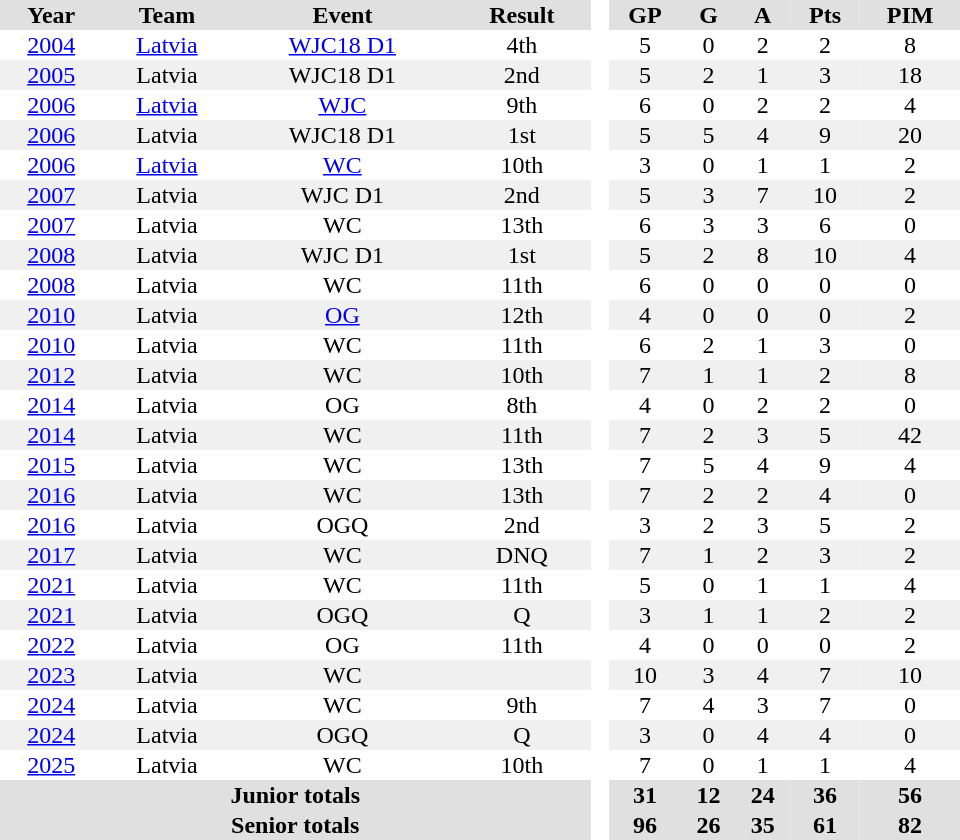<table border=0 cellpadding=1 cellspacing=0 style="text-align:center; width:40em">
<tr ALIGN="center" bgcolor="#e0e0e0">
<th>Year</th>
<th>Team</th>
<th>Event</th>
<th>Result</th>
<th rowspan=99 bgcolor="#fff"> </th>
<th>GP</th>
<th>G</th>
<th>A</th>
<th>Pts</th>
<th>PIM</th>
</tr>
<tr>
<td><a href='#'>2004</a></td>
<td><a href='#'>Latvia</a></td>
<td><a href='#'>WJC18 D1</a></td>
<td>4th</td>
<td>5</td>
<td>0</td>
<td>2</td>
<td>2</td>
<td>8</td>
</tr>
<tr bgcolor="#f0f0f0">
<td><a href='#'>2005</a></td>
<td>Latvia</td>
<td>WJC18 D1</td>
<td>2nd</td>
<td>5</td>
<td>2</td>
<td>1</td>
<td>3</td>
<td>18</td>
</tr>
<tr>
<td><a href='#'>2006</a></td>
<td><a href='#'>Latvia</a></td>
<td><a href='#'>WJC</a></td>
<td>9th</td>
<td>6</td>
<td>0</td>
<td>2</td>
<td>2</td>
<td>4</td>
</tr>
<tr bgcolor="#f0f0f0">
<td><a href='#'>2006</a></td>
<td>Latvia</td>
<td>WJC18 D1</td>
<td>1st</td>
<td>5</td>
<td>5</td>
<td>4</td>
<td>9</td>
<td>20</td>
</tr>
<tr>
<td><a href='#'>2006</a></td>
<td><a href='#'>Latvia</a></td>
<td><a href='#'>WC</a></td>
<td>10th</td>
<td>3</td>
<td>0</td>
<td>1</td>
<td>1</td>
<td>2</td>
</tr>
<tr bgcolor="#f0f0f0">
<td><a href='#'>2007</a></td>
<td>Latvia</td>
<td>WJC D1</td>
<td>2nd</td>
<td>5</td>
<td>3</td>
<td>7</td>
<td>10</td>
<td>2</td>
</tr>
<tr>
<td><a href='#'>2007</a></td>
<td>Latvia</td>
<td>WC</td>
<td>13th</td>
<td>6</td>
<td>3</td>
<td>3</td>
<td>6</td>
<td>0</td>
</tr>
<tr bgcolor="#f0f0f0">
<td><a href='#'>2008</a></td>
<td>Latvia</td>
<td>WJC D1</td>
<td>1st</td>
<td>5</td>
<td>2</td>
<td>8</td>
<td>10</td>
<td>4</td>
</tr>
<tr>
<td><a href='#'>2008</a></td>
<td>Latvia</td>
<td>WC</td>
<td>11th</td>
<td>6</td>
<td>0</td>
<td>0</td>
<td>0</td>
<td>0</td>
</tr>
<tr bgcolor="#f0f0f0">
<td><a href='#'>2010</a></td>
<td>Latvia</td>
<td><a href='#'>OG</a></td>
<td>12th</td>
<td>4</td>
<td>0</td>
<td>0</td>
<td>0</td>
<td>2</td>
</tr>
<tr>
<td><a href='#'>2010</a></td>
<td>Latvia</td>
<td>WC</td>
<td>11th</td>
<td>6</td>
<td>2</td>
<td>1</td>
<td>3</td>
<td>0</td>
</tr>
<tr bgcolor="#f0f0f0">
<td><a href='#'>2012</a></td>
<td>Latvia</td>
<td>WC</td>
<td>10th</td>
<td>7</td>
<td>1</td>
<td>1</td>
<td>2</td>
<td>8</td>
</tr>
<tr>
<td><a href='#'>2014</a></td>
<td>Latvia</td>
<td>OG</td>
<td>8th</td>
<td>4</td>
<td>0</td>
<td>2</td>
<td>2</td>
<td>0</td>
</tr>
<tr bgcolor="#f0f0f0">
<td><a href='#'>2014</a></td>
<td>Latvia</td>
<td>WC</td>
<td>11th</td>
<td>7</td>
<td>2</td>
<td>3</td>
<td>5</td>
<td>42</td>
</tr>
<tr>
<td><a href='#'>2015</a></td>
<td>Latvia</td>
<td>WC</td>
<td>13th</td>
<td>7</td>
<td>5</td>
<td>4</td>
<td>9</td>
<td>4</td>
</tr>
<tr bgcolor="#f0f0f0">
<td><a href='#'>2016</a></td>
<td>Latvia</td>
<td>WC</td>
<td>13th</td>
<td>7</td>
<td>2</td>
<td>2</td>
<td>4</td>
<td>0</td>
</tr>
<tr>
<td><a href='#'>2016</a></td>
<td>Latvia</td>
<td>OGQ</td>
<td>2nd</td>
<td>3</td>
<td>2</td>
<td>3</td>
<td>5</td>
<td>2</td>
</tr>
<tr bgcolor="#f0f0f0">
<td><a href='#'>2017</a></td>
<td>Latvia</td>
<td>WC</td>
<td>DNQ</td>
<td>7</td>
<td>1</td>
<td>2</td>
<td>3</td>
<td>2</td>
</tr>
<tr>
<td><a href='#'>2021</a></td>
<td>Latvia</td>
<td>WC</td>
<td>11th</td>
<td>5</td>
<td>0</td>
<td>1</td>
<td>1</td>
<td>4</td>
</tr>
<tr bgcolor="#f0f0f0">
<td><a href='#'>2021</a></td>
<td>Latvia</td>
<td>OGQ</td>
<td>Q</td>
<td>3</td>
<td>1</td>
<td>1</td>
<td>2</td>
<td>2</td>
</tr>
<tr>
<td><a href='#'>2022</a></td>
<td>Latvia</td>
<td>OG</td>
<td>11th</td>
<td>4</td>
<td>0</td>
<td>0</td>
<td>0</td>
<td>2</td>
</tr>
<tr bgcolor="#f0f0f0">
<td><a href='#'>2023</a></td>
<td>Latvia</td>
<td>WC</td>
<td></td>
<td>10</td>
<td>3</td>
<td>4</td>
<td>7</td>
<td>10</td>
</tr>
<tr>
<td><a href='#'>2024</a></td>
<td>Latvia</td>
<td>WC</td>
<td>9th</td>
<td>7</td>
<td>4</td>
<td>3</td>
<td>7</td>
<td>0</td>
</tr>
<tr bgcolor="#f0f0f0">
<td><a href='#'>2024</a></td>
<td>Latvia</td>
<td>OGQ</td>
<td>Q</td>
<td>3</td>
<td>0</td>
<td>4</td>
<td>4</td>
<td>0</td>
</tr>
<tr>
<td><a href='#'>2025</a></td>
<td>Latvia</td>
<td>WC</td>
<td>10th</td>
<td>7</td>
<td>0</td>
<td>1</td>
<td>1</td>
<td>4</td>
</tr>
<tr bgcolor="#e0e0e0">
<th colspan=4>Junior totals</th>
<th>31</th>
<th>12</th>
<th>24</th>
<th>36</th>
<th>56</th>
</tr>
<tr bgcolor="#e0e0e0">
<th colspan=4>Senior totals</th>
<th>96</th>
<th>26</th>
<th>35</th>
<th>61</th>
<th>82</th>
</tr>
</table>
